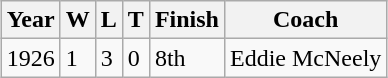<table class="wikitable" style="margin:1em auto;">
<tr>
<th>Year</th>
<th>W</th>
<th>L</th>
<th>T</th>
<th>Finish</th>
<th>Coach</th>
</tr>
<tr>
<td>1926</td>
<td>1</td>
<td>3</td>
<td>0</td>
<td>8th</td>
<td>Eddie McNeely</td>
</tr>
</table>
